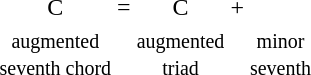<table style="text-align: center;">
<tr>
<td>C</td>
<td>=</td>
<td>C</td>
<td>+</td>
<td></td>
</tr>
<tr>
<td><small>augmented<br>seventh chord</small></td>
<td></td>
<td><small>augmented<br>triad</small></td>
<td></td>
<td><small>minor<br>seventh</small></td>
</tr>
</table>
